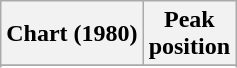<table class="wikitable sortable plainrowheaders">
<tr>
<th scope="col">Chart (1980)</th>
<th scope="col">Peak<br>position</th>
</tr>
<tr>
</tr>
<tr>
</tr>
<tr>
</tr>
<tr>
</tr>
</table>
